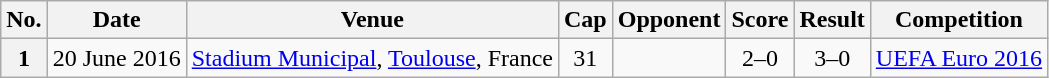<table class="wikitable sortable plainrowheaders">
<tr>
<th scope=col>No.</th>
<th scope=col>Date</th>
<th scope=col>Venue</th>
<th scope=col>Cap</th>
<th scope=col>Opponent</th>
<th scope=col>Score</th>
<th scope=col>Result</th>
<th scope=col>Competition</th>
</tr>
<tr>
<th scope=row>1</th>
<td>20 June 2016</td>
<td><a href='#'>Stadium Municipal</a>, <a href='#'>Toulouse</a>, France</td>
<td align=center>31</td>
<td></td>
<td align=center>2–0</td>
<td align=center>3–0</td>
<td><a href='#'>UEFA Euro 2016</a></td>
</tr>
</table>
